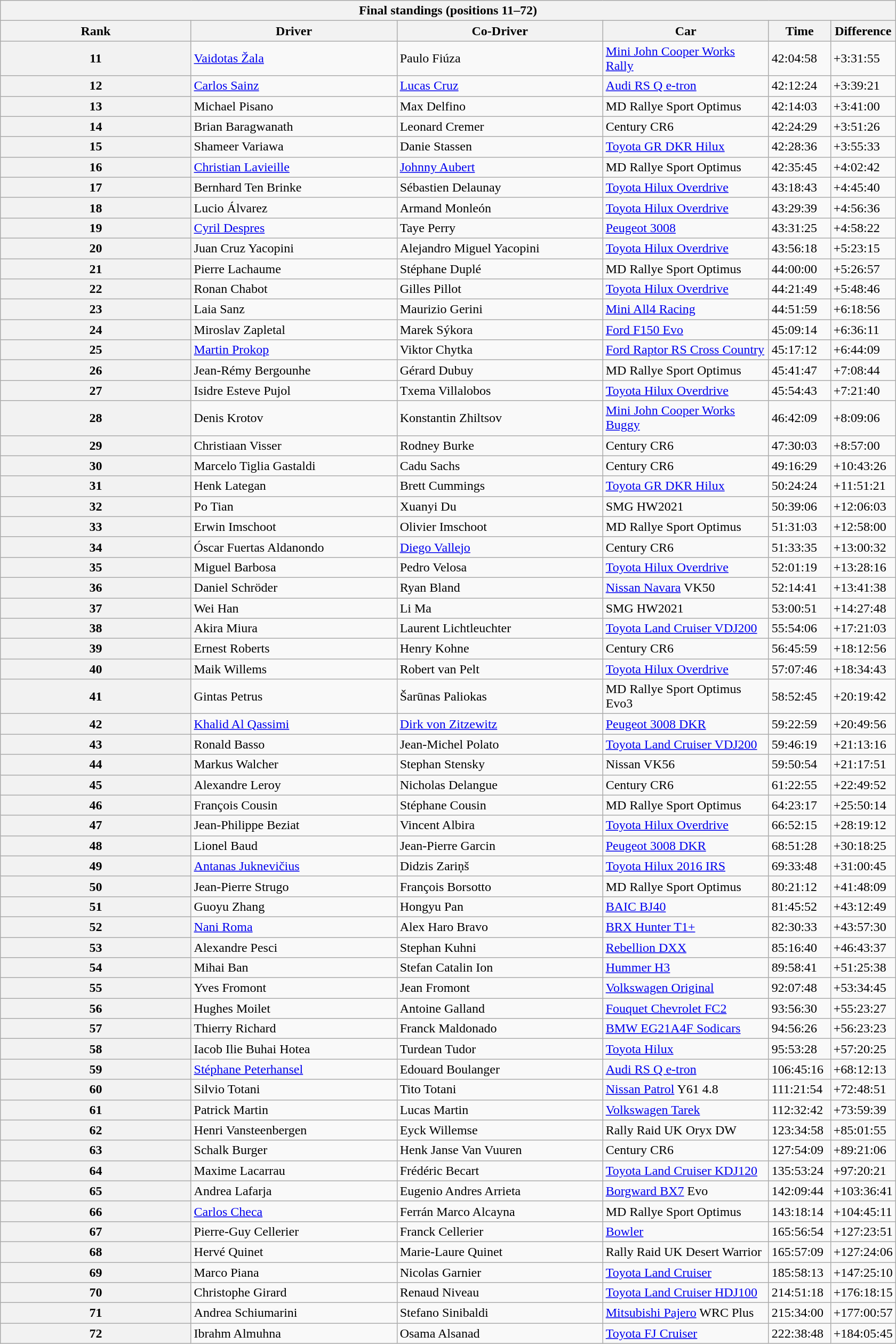<table class="collapsible collapsed wikitable" style="width:70em;margin-top:-1px;">
<tr>
<th colspan="6">Final standings (positions 11–72)</th>
</tr>
<tr>
<th>Rank</th>
<th style="width:250px;">Driver</th>
<th style="width:250px;">Co-Driver</th>
<th style="width:200px;">Car</th>
<th style="width:70px;">Time</th>
<th style="width:70px;">Difference</th>
</tr>
<tr>
<th>11</th>
<td> <a href='#'>Vaidotas Žala</a></td>
<td> Paulo Fiúza</td>
<td><a href='#'>Mini John Cooper Works Rally</a></td>
<td>42:04:58</td>
<td>+3:31:55</td>
</tr>
<tr>
<th>12</th>
<td> <a href='#'>Carlos Sainz</a></td>
<td> <a href='#'>Lucas Cruz</a></td>
<td><a href='#'>Audi RS Q e-tron</a></td>
<td>42:12:24</td>
<td>+3:39:21</td>
</tr>
<tr>
<th>13</th>
<td> Michael Pisano</td>
<td> Max Delfino</td>
<td>MD Rallye Sport Optimus</td>
<td>42:14:03</td>
<td>+3:41:00</td>
</tr>
<tr>
<th>14</th>
<td> Brian Baragwanath</td>
<td> Leonard Cremer</td>
<td>Century CR6</td>
<td>42:24:29</td>
<td>+3:51:26</td>
</tr>
<tr>
<th>15</th>
<td> Shameer Variawa</td>
<td> Danie Stassen</td>
<td><a href='#'>Toyota GR DKR Hilux</a></td>
<td>42:28:36</td>
<td>+3:55:33</td>
</tr>
<tr>
<th>16</th>
<td> <a href='#'>Christian Lavieille</a></td>
<td> <a href='#'>Johnny Aubert</a></td>
<td>MD Rallye Sport Optimus</td>
<td>42:35:45</td>
<td>+4:02:42</td>
</tr>
<tr>
<th>17</th>
<td> Bernhard Ten Brinke</td>
<td> Sébastien Delaunay</td>
<td><a href='#'>Toyota Hilux Overdrive</a></td>
<td>43:18:43</td>
<td>+4:45:40</td>
</tr>
<tr>
<th>18</th>
<td> Lucio Álvarez</td>
<td> Armand Monleón</td>
<td><a href='#'>Toyota Hilux Overdrive</a></td>
<td>43:29:39</td>
<td>+4:56:36</td>
</tr>
<tr>
<th>19</th>
<td> <a href='#'>Cyril Despres</a></td>
<td> Taye Perry</td>
<td><a href='#'>Peugeot 3008</a></td>
<td>43:31:25</td>
<td>+4:58:22</td>
</tr>
<tr>
<th>20</th>
<td> Juan Cruz Yacopini</td>
<td> Alejandro Miguel Yacopini</td>
<td><a href='#'>Toyota Hilux Overdrive</a></td>
<td>43:56:18</td>
<td>+5:23:15</td>
</tr>
<tr>
<th>21</th>
<td> Pierre Lachaume</td>
<td> Stéphane Duplé</td>
<td>MD Rallye Sport Optimus</td>
<td>44:00:00</td>
<td>+5:26:57</td>
</tr>
<tr>
<th>22</th>
<td> Ronan Chabot</td>
<td> Gilles Pillot</td>
<td><a href='#'>Toyota Hilux Overdrive</a></td>
<td>44:21:49</td>
<td>+5:48:46</td>
</tr>
<tr>
<th>23</th>
<td> Laia Sanz</td>
<td> Maurizio Gerini</td>
<td><a href='#'>Mini All4 Racing</a></td>
<td>44:51:59</td>
<td>+6:18:56</td>
</tr>
<tr>
<th>24</th>
<td> Miroslav Zapletal</td>
<td> Marek Sýkora</td>
<td><a href='#'>Ford F150 Evo</a></td>
<td>45:09:14</td>
<td>+6:36:11</td>
</tr>
<tr>
<th>25</th>
<td> <a href='#'>Martin Prokop</a></td>
<td> Viktor Chytka</td>
<td><a href='#'>Ford Raptor RS Cross Country</a></td>
<td>45:17:12</td>
<td>+6:44:09</td>
</tr>
<tr>
<th>26</th>
<td> Jean-Rémy Bergounhe</td>
<td> Gérard Dubuy</td>
<td>MD Rallye Sport Optimus</td>
<td>45:41:47</td>
<td>+7:08:44</td>
</tr>
<tr>
<th>27</th>
<td> Isidre Esteve Pujol</td>
<td> Txema Villalobos</td>
<td><a href='#'>Toyota Hilux Overdrive</a></td>
<td>45:54:43</td>
<td>+7:21:40</td>
</tr>
<tr>
<th>28</th>
<td> Denis Krotov</td>
<td> Konstantin Zhiltsov</td>
<td><a href='#'>Mini John Cooper Works Buggy</a></td>
<td>46:42:09</td>
<td>+8:09:06</td>
</tr>
<tr>
<th>29</th>
<td> Christiaan Visser</td>
<td> Rodney Burke</td>
<td>Century CR6</td>
<td>47:30:03</td>
<td>+8:57:00</td>
</tr>
<tr>
<th>30</th>
<td> Marcelo Tiglia Gastaldi</td>
<td> Cadu Sachs</td>
<td>Century CR6</td>
<td>49:16:29</td>
<td>+10:43:26</td>
</tr>
<tr>
<th>31</th>
<td> Henk Lategan</td>
<td> Brett Cummings</td>
<td><a href='#'>Toyota GR DKR Hilux</a></td>
<td>50:24:24</td>
<td>+11:51:21</td>
</tr>
<tr>
<th>32</th>
<td> Po Tian</td>
<td> Xuanyi Du</td>
<td>SMG HW2021</td>
<td>50:39:06</td>
<td>+12:06:03</td>
</tr>
<tr>
<th>33</th>
<td> Erwin Imschoot</td>
<td> Olivier Imschoot</td>
<td>MD Rallye Sport Optimus</td>
<td>51:31:03</td>
<td>+12:58:00</td>
</tr>
<tr>
<th>34</th>
<td> Óscar Fuertas Aldanondo</td>
<td> <a href='#'>Diego Vallejo</a></td>
<td>Century CR6</td>
<td>51:33:35</td>
<td>+13:00:32</td>
</tr>
<tr>
<th>35</th>
<td> Miguel Barbosa</td>
<td> Pedro Velosa</td>
<td><a href='#'>Toyota Hilux Overdrive</a></td>
<td>52:01:19</td>
<td>+13:28:16</td>
</tr>
<tr>
<th>36</th>
<td> Daniel Schröder</td>
<td> Ryan Bland</td>
<td><a href='#'>Nissan Navara</a> VK50</td>
<td>52:14:41</td>
<td>+13:41:38</td>
</tr>
<tr>
<th>37</th>
<td> Wei Han</td>
<td> Li Ma</td>
<td>SMG HW2021</td>
<td>53:00:51</td>
<td>+14:27:48</td>
</tr>
<tr>
<th>38</th>
<td> Akira Miura</td>
<td> Laurent Lichtleuchter</td>
<td><a href='#'>Toyota Land Cruiser VDJ200</a></td>
<td>55:54:06</td>
<td>+17:21:03</td>
</tr>
<tr>
<th>39</th>
<td> Ernest Roberts</td>
<td> Henry Kohne</td>
<td>Century CR6</td>
<td>56:45:59</td>
<td>+18:12:56</td>
</tr>
<tr>
<th>40</th>
<td> Maik Willems</td>
<td> Robert van Pelt</td>
<td><a href='#'>Toyota Hilux Overdrive</a></td>
<td>57:07:46</td>
<td>+18:34:43</td>
</tr>
<tr>
<th>41</th>
<td> Gintas Petrus</td>
<td> Šarūnas Paliokas</td>
<td>MD Rallye Sport Optimus Evo3</td>
<td>58:52:45</td>
<td>+20:19:42</td>
</tr>
<tr>
<th>42</th>
<td> <a href='#'>Khalid Al Qassimi</a></td>
<td> <a href='#'>Dirk von Zitzewitz</a></td>
<td><a href='#'>Peugeot 3008 DKR</a></td>
<td>59:22:59</td>
<td>+20:49:56</td>
</tr>
<tr>
<th>43</th>
<td> Ronald Basso</td>
<td> Jean-Michel Polato</td>
<td><a href='#'>Toyota Land Cruiser VDJ200</a></td>
<td>59:46:19</td>
<td>+21:13:16</td>
</tr>
<tr>
<th>44</th>
<td> Markus Walcher</td>
<td> Stephan Stensky</td>
<td>Nissan VK56</td>
<td>59:50:54</td>
<td>+21:17:51</td>
</tr>
<tr>
<th>45</th>
<td> Alexandre Leroy</td>
<td> Nicholas Delangue</td>
<td>Century CR6</td>
<td>61:22:55</td>
<td>+22:49:52</td>
</tr>
<tr>
<th>46</th>
<td> François Cousin</td>
<td> Stéphane Cousin</td>
<td>MD Rallye Sport Optimus</td>
<td>64:23:17</td>
<td>+25:50:14</td>
</tr>
<tr>
<th>47</th>
<td> Jean-Philippe Beziat</td>
<td> Vincent Albira</td>
<td><a href='#'>Toyota Hilux Overdrive</a></td>
<td>66:52:15</td>
<td>+28:19:12</td>
</tr>
<tr>
<th>48</th>
<td> Lionel Baud</td>
<td> Jean-Pierre Garcin</td>
<td><a href='#'>Peugeot 3008 DKR</a></td>
<td>68:51:28</td>
<td>+30:18:25</td>
</tr>
<tr>
<th>49</th>
<td> <a href='#'>Antanas Juknevičius</a></td>
<td> Didzis Zariņš</td>
<td><a href='#'>Toyota Hilux 2016 IRS</a></td>
<td>69:33:48</td>
<td>+31:00:45</td>
</tr>
<tr>
<th>50</th>
<td> Jean-Pierre Strugo</td>
<td> François Borsotto</td>
<td>MD Rallye Sport Optimus</td>
<td>80:21:12</td>
<td>+41:48:09</td>
</tr>
<tr>
<th>51</th>
<td> Guoyu Zhang</td>
<td> Hongyu Pan</td>
<td><a href='#'>BAIC BJ40</a></td>
<td>81:45:52</td>
<td>+43:12:49</td>
</tr>
<tr>
<th>52</th>
<td> <a href='#'>Nani Roma</a></td>
<td> Alex Haro Bravo</td>
<td><a href='#'>BRX Hunter T1+</a></td>
<td>82:30:33</td>
<td>+43:57:30</td>
</tr>
<tr>
<th>53</th>
<td> Alexandre Pesci</td>
<td> Stephan Kuhni</td>
<td><a href='#'>Rebellion DXX</a></td>
<td>85:16:40</td>
<td>+46:43:37</td>
</tr>
<tr>
<th>54</th>
<td> Mihai Ban</td>
<td> Stefan Catalin Ion</td>
<td><a href='#'>Hummer H3</a></td>
<td>89:58:41</td>
<td>+51:25:38</td>
</tr>
<tr>
<th>55</th>
<td> Yves Fromont</td>
<td> Jean Fromont</td>
<td><a href='#'>Volkswagen Original</a></td>
<td>92:07:48</td>
<td>+53:34:45</td>
</tr>
<tr>
<th>56</th>
<td> Hughes Moilet</td>
<td> Antoine Galland</td>
<td><a href='#'>Fouquet Chevrolet FC2</a></td>
<td>93:56:30</td>
<td>+55:23:27</td>
</tr>
<tr>
<th>57</th>
<td> Thierry Richard</td>
<td> Franck Maldonado</td>
<td><a href='#'>BMW EG21A4F Sodicars</a></td>
<td>94:56:26</td>
<td>+56:23:23</td>
</tr>
<tr>
<th>58</th>
<td> Iacob Ilie Buhai Hotea</td>
<td> Turdean Tudor</td>
<td><a href='#'>Toyota Hilux</a></td>
<td>95:53:28</td>
<td>+57:20:25</td>
</tr>
<tr>
<th>59</th>
<td> <a href='#'>Stéphane Peterhansel</a></td>
<td> Edouard Boulanger</td>
<td><a href='#'>Audi RS Q e-tron</a></td>
<td>106:45:16</td>
<td>+68:12:13</td>
</tr>
<tr>
<th>60</th>
<td> Silvio Totani</td>
<td> Tito Totani</td>
<td><a href='#'>Nissan Patrol</a> Y61 4.8</td>
<td>111:21:54</td>
<td>+72:48:51</td>
</tr>
<tr>
<th>61</th>
<td> Patrick Martin</td>
<td> Lucas Martin</td>
<td><a href='#'>Volkswagen Tarek</a></td>
<td>112:32:42</td>
<td>+73:59:39</td>
</tr>
<tr>
<th>62</th>
<td> Henri Vansteenbergen</td>
<td> Eyck Willemse</td>
<td>Rally Raid UK Oryx DW</td>
<td>123:34:58</td>
<td>+85:01:55</td>
</tr>
<tr>
<th>63</th>
<td> Schalk Burger</td>
<td> Henk Janse Van Vuuren</td>
<td>Century CR6</td>
<td>127:54:09</td>
<td>+89:21:06</td>
</tr>
<tr>
<th>64</th>
<td> Maxime Lacarrau</td>
<td> Frédéric Becart</td>
<td><a href='#'>Toyota Land Cruiser KDJ120</a></td>
<td>135:53:24</td>
<td>+97:20:21</td>
</tr>
<tr>
<th>65</th>
<td> Andrea Lafarja</td>
<td> Eugenio Andres Arrieta</td>
<td><a href='#'>Borgward BX7</a> Evo</td>
<td>142:09:44</td>
<td>+103:36:41</td>
</tr>
<tr>
<th>66</th>
<td> <a href='#'>Carlos Checa</a></td>
<td> Ferrán Marco Alcayna</td>
<td>MD Rallye Sport Optimus</td>
<td>143:18:14</td>
<td>+104:45:11</td>
</tr>
<tr>
<th>67</th>
<td> Pierre-Guy Cellerier</td>
<td> Franck Cellerier</td>
<td><a href='#'>Bowler</a></td>
<td>165:56:54</td>
<td>+127:23:51</td>
</tr>
<tr>
<th>68</th>
<td> Hervé Quinet</td>
<td> Marie-Laure Quinet</td>
<td>Rally Raid UK Desert Warrior</td>
<td>165:57:09</td>
<td>+127:24:06</td>
</tr>
<tr>
<th>69</th>
<td> Marco Piana</td>
<td> Nicolas Garnier</td>
<td><a href='#'>Toyota Land Cruiser</a></td>
<td>185:58:13</td>
<td>+147:25:10</td>
</tr>
<tr>
<th>70</th>
<td> Christophe Girard</td>
<td> Renaud Niveau</td>
<td><a href='#'>Toyota Land Cruiser HDJ100</a></td>
<td>214:51:18</td>
<td>+176:18:15</td>
</tr>
<tr>
<th>71</th>
<td> Andrea Schiumarini</td>
<td> Stefano Sinibaldi</td>
<td><a href='#'>Mitsubishi Pajero</a> WRC Plus</td>
<td>215:34:00</td>
<td>+177:00:57</td>
</tr>
<tr>
<th>72</th>
<td> Ibrahm Almuhna</td>
<td> Osama Alsanad</td>
<td><a href='#'>Toyota FJ Cruiser</a></td>
<td>222:38:48</td>
<td>+184:05:45</td>
</tr>
</table>
